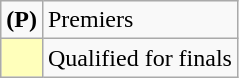<table class=wikitable>
<tr>
<td><strong>(P)</strong></td>
<td>Premiers</td>
</tr>
<tr>
<td bgcolor=FFFFBB></td>
<td>Qualified for finals</td>
</tr>
</table>
